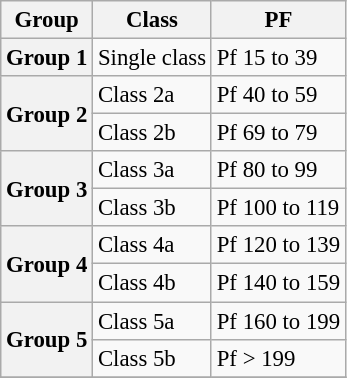<table class="wikitable" style="font-size:95%">
<tr>
<th>Group</th>
<th>Class</th>
<th>PF</th>
</tr>
<tr>
<th rowspan=1>Group 1</th>
<td>Single class</td>
<td>Pf 15 to 39</td>
</tr>
<tr>
<th rowspan=2>Group 2</th>
<td>Class 2a</td>
<td>Pf 40 to 59</td>
</tr>
<tr>
<td>Class 2b</td>
<td>Pf 69 to 79</td>
</tr>
<tr>
<th rowspan=2>Group 3</th>
<td>Class 3a</td>
<td>Pf 80 to 99</td>
</tr>
<tr>
<td>Class 3b</td>
<td>Pf 100 to 119</td>
</tr>
<tr>
<th rowspan=2>Group 4</th>
<td>Class 4a</td>
<td>Pf 120 to 139</td>
</tr>
<tr>
<td>Class 4b</td>
<td>Pf 140 to 159</td>
</tr>
<tr>
<th rowspan=2>Group 5</th>
<td>Class 5a</td>
<td>Pf 160 to 199</td>
</tr>
<tr>
<td>Class 5b</td>
<td>Pf > 199</td>
</tr>
<tr>
</tr>
</table>
